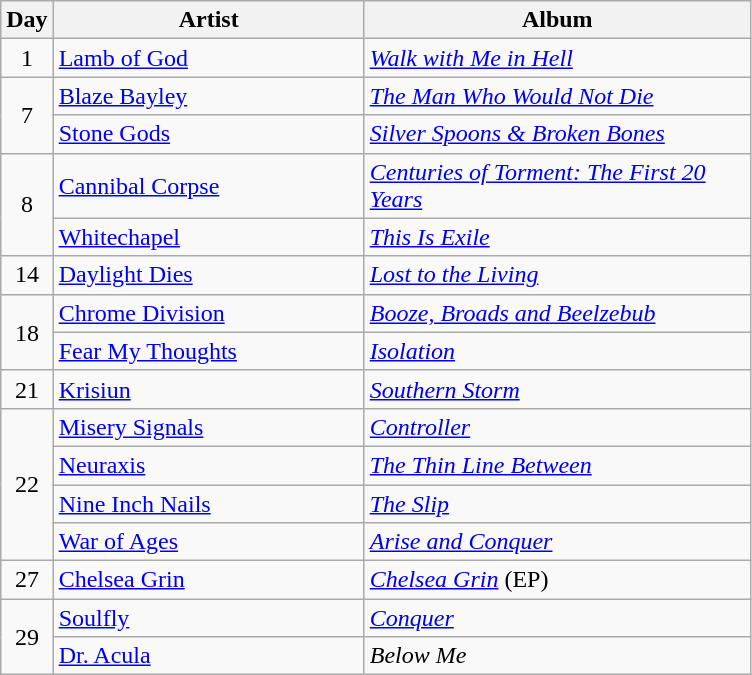<table class="wikitable" border="1">
<tr>
<th>Day</th>
<th width="200">Artist</th>
<th width="250">Album</th>
</tr>
<tr>
<td align="center">1</td>
<td><a href='#'>Lamb of God</a></td>
<td><em><a href='#'>Walk with Me in Hell</a></em></td>
</tr>
<tr>
<td align="center" rowspan="2">7</td>
<td><a href='#'>Blaze Bayley</a></td>
<td><em><a href='#'>The Man Who Would Not Die</a></em></td>
</tr>
<tr>
<td><a href='#'>Stone Gods</a></td>
<td><em><a href='#'>Silver Spoons & Broken Bones</a></em></td>
</tr>
<tr>
<td align="center" rowspan="2">8</td>
<td><a href='#'>Cannibal Corpse</a></td>
<td><em><a href='#'>Centuries of Torment: The First 20 Years</a></em></td>
</tr>
<tr>
<td><a href='#'>Whitechapel</a></td>
<td><em><a href='#'>This Is Exile</a></em></td>
</tr>
<tr>
<td align="center">14</td>
<td><a href='#'>Daylight Dies</a></td>
<td><em><a href='#'>Lost to the Living</a></em></td>
</tr>
<tr>
<td align="center" rowspan="2">18</td>
<td><a href='#'>Chrome Division</a></td>
<td><em><a href='#'>Booze, Broads and Beelzebub</a></em></td>
</tr>
<tr>
<td><a href='#'>Fear My Thoughts</a></td>
<td><em><a href='#'>Isolation</a></em></td>
</tr>
<tr>
<td align="center">21</td>
<td><a href='#'>Krisiun</a></td>
<td><em><a href='#'>Southern Storm</a></em></td>
</tr>
<tr>
<td align="center" rowspan="4">22</td>
<td><a href='#'>Misery Signals</a></td>
<td><em><a href='#'>Controller</a></em></td>
</tr>
<tr>
<td><a href='#'>Neuraxis</a></td>
<td><em><a href='#'>The Thin Line Between</a></em></td>
</tr>
<tr>
<td><a href='#'>Nine Inch Nails</a></td>
<td><em><a href='#'>The Slip</a></em></td>
</tr>
<tr>
<td><a href='#'>War of Ages</a></td>
<td><em><a href='#'>Arise and Conquer</a></em></td>
</tr>
<tr>
<td align="center">27</td>
<td><a href='#'>Chelsea Grin</a></td>
<td><em><a href='#'>Chelsea Grin</a></em> (EP)</td>
</tr>
<tr>
<td align="center" rowspan="2">29</td>
<td><a href='#'>Soulfly</a></td>
<td><em><a href='#'>Conquer</a></em></td>
</tr>
<tr>
<td><a href='#'>Dr. Acula</a></td>
<td><em>Below Me</em></td>
</tr>
</table>
